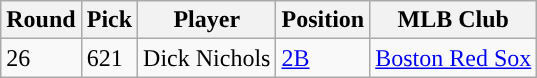<table class="wikitable">
<tr>
<th>Round</th>
<th>Pick</th>
<th>Player</th>
<th>Position</th>
<th>MLB Club</th>
</tr>
<tr>
<td>26</td>
<td>621</td>
<td>Dick Nichols</td>
<td><a href='#'>2B</a></td>
<td><a href='#'>Boston Red Sox</a></td>
</tr>
</table>
